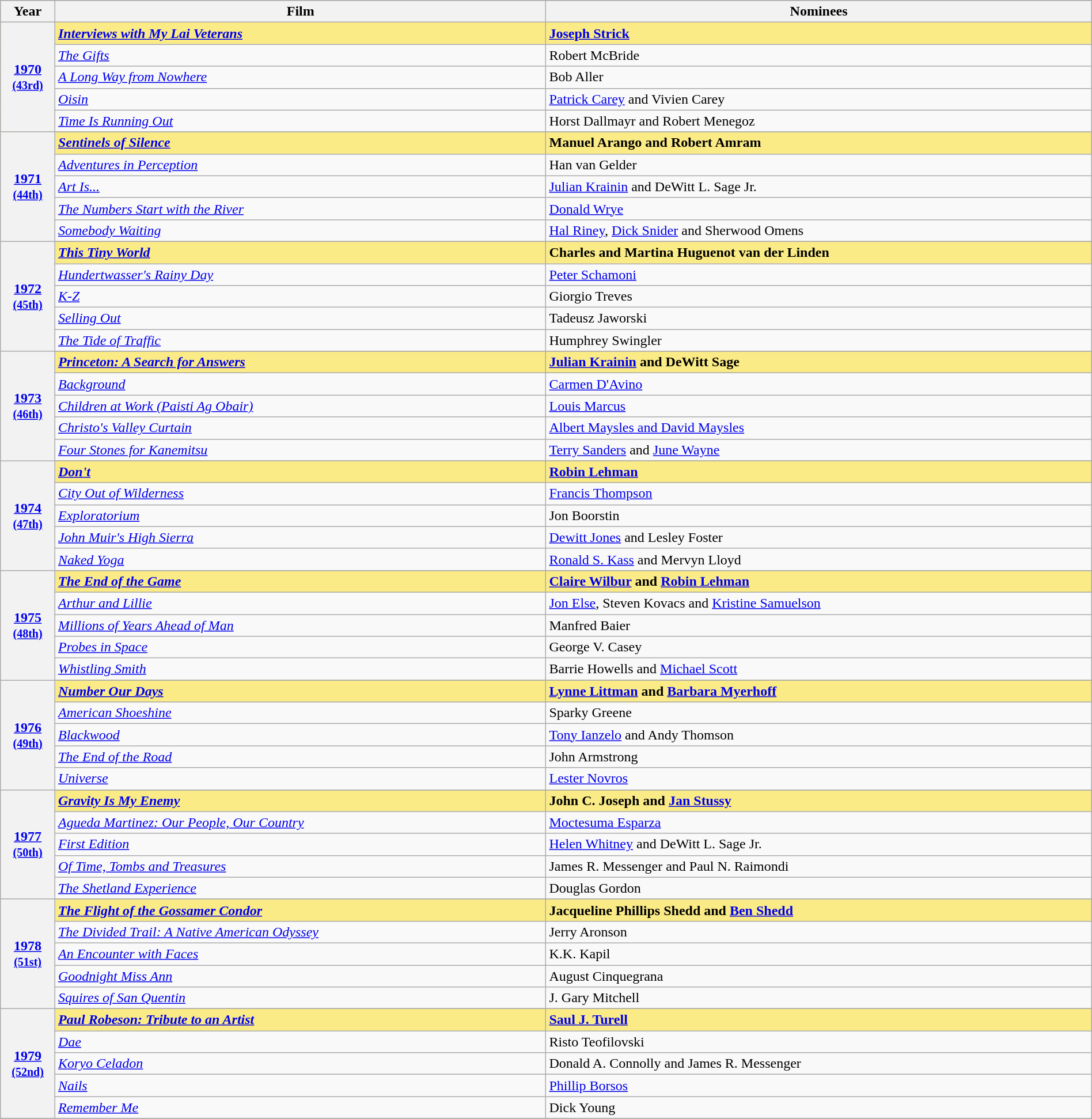<table class="wikitable" style="width:100%">
<tr bgcolor="#bebebe">
<th width="5%">Year</th>
<th width="45%">Film</th>
<th width="50%">Nominees</th>
</tr>
<tr style="background:#FAEB86">
<th rowspan="5"><a href='#'>1970</a><br><small><a href='#'>(43rd)</a></small></th>
<td><strong><em><a href='#'>Interviews with My Lai Veterans</a></em></strong></td>
<td><strong><a href='#'>Joseph Strick</a></strong></td>
</tr>
<tr>
<td><em><a href='#'>The Gifts</a></em></td>
<td>Robert McBride</td>
</tr>
<tr>
<td><em><a href='#'>A Long Way from Nowhere</a></em></td>
<td>Bob Aller</td>
</tr>
<tr>
<td><em><a href='#'>Oisin</a></em></td>
<td><a href='#'>Patrick Carey</a> and Vivien Carey</td>
</tr>
<tr>
<td><em><a href='#'>Time Is Running Out</a></em></td>
<td>Horst Dallmayr and Robert Menegoz</td>
</tr>
<tr>
<th rowspan="6" style="text-align:center"><a href='#'>1971</a><br><small><a href='#'>(44th)</a></small></th>
</tr>
<tr style="background:#FAEB86">
<td><strong><em><a href='#'>Sentinels of Silence</a></em></strong></td>
<td><strong>Manuel Arango and Robert Amram</strong></td>
</tr>
<tr>
<td><em><a href='#'>Adventures in Perception</a></em></td>
<td>Han van Gelder</td>
</tr>
<tr>
<td><em><a href='#'>Art Is...</a></em></td>
<td><a href='#'>Julian Krainin</a> and DeWitt L. Sage Jr.</td>
</tr>
<tr>
<td><em><a href='#'>The Numbers Start with the River</a></em></td>
<td><a href='#'>Donald Wrye</a></td>
</tr>
<tr>
<td><em><a href='#'>Somebody Waiting</a></em></td>
<td><a href='#'>Hal Riney</a>, <a href='#'>Dick Snider</a> and Sherwood Omens</td>
</tr>
<tr>
<th rowspan="6" style="text-align:center"><a href='#'>1972</a><br><small><a href='#'>(45th)</a></small></th>
</tr>
<tr style="background:#FAEB86">
<td><strong><em><a href='#'>This Tiny World</a></em></strong></td>
<td><strong>Charles and Martina Huguenot van der Linden</strong></td>
</tr>
<tr>
<td><em><a href='#'>Hundertwasser's Rainy Day</a></em></td>
<td><a href='#'>Peter Schamoni</a></td>
</tr>
<tr>
<td><em><a href='#'>K-Z</a></em></td>
<td>Giorgio Treves</td>
</tr>
<tr>
<td><em><a href='#'>Selling Out</a></em></td>
<td>Tadeusz Jaworski</td>
</tr>
<tr>
<td><em><a href='#'>The Tide of Traffic</a></em></td>
<td>Humphrey Swingler</td>
</tr>
<tr>
<th rowspan="6" style="text-align:center"><a href='#'>1973</a><br><small><a href='#'>(46th)</a></small></th>
</tr>
<tr style="background:#FAEB86">
<td><strong><em><a href='#'>Princeton: A Search for Answers</a></em></strong></td>
<td><strong><a href='#'>Julian Krainin</a> and DeWitt Sage</strong></td>
</tr>
<tr>
<td><em><a href='#'>Background</a></em></td>
<td><a href='#'>Carmen D'Avino</a></td>
</tr>
<tr>
<td><em><a href='#'>Children at Work (Paisti Ag Obair)</a></em></td>
<td><a href='#'>Louis Marcus</a></td>
</tr>
<tr>
<td><em><a href='#'>Christo's Valley Curtain</a></em></td>
<td><a href='#'>Albert Maysles and David Maysles</a></td>
</tr>
<tr>
<td><em><a href='#'>Four Stones for Kanemitsu</a></em></td>
<td><a href='#'>Terry Sanders</a> and <a href='#'>June Wayne</a></td>
</tr>
<tr>
<th rowspan="6" style="text-align:center"><a href='#'>1974</a><br><small><a href='#'>(47th)</a></small></th>
</tr>
<tr style="background:#FAEB86">
<td><strong><em><a href='#'>Don't</a></em></strong></td>
<td><strong><a href='#'>Robin Lehman</a></strong></td>
</tr>
<tr>
<td><em><a href='#'>City Out of Wilderness</a></em></td>
<td><a href='#'>Francis Thompson</a></td>
</tr>
<tr>
<td><em><a href='#'>Exploratorium</a></em></td>
<td>Jon Boorstin</td>
</tr>
<tr>
<td><em><a href='#'>John Muir's High Sierra</a></em></td>
<td><a href='#'>Dewitt Jones</a> and Lesley Foster</td>
</tr>
<tr>
<td><em><a href='#'>Naked Yoga</a></em></td>
<td><a href='#'>Ronald S. Kass</a> and Mervyn Lloyd</td>
</tr>
<tr>
<th rowspan="6" style="text-align:center"><a href='#'>1975</a><br><small><a href='#'>(48th)</a></small></th>
</tr>
<tr style="background:#FAEB86">
<td><strong><em><a href='#'>The End of the Game</a></em></strong></td>
<td><strong><a href='#'>Claire Wilbur</a> and <a href='#'>Robin Lehman</a></strong></td>
</tr>
<tr>
<td><em><a href='#'>Arthur and Lillie</a></em></td>
<td><a href='#'>Jon Else</a>, Steven Kovacs and <a href='#'>Kristine Samuelson</a></td>
</tr>
<tr>
<td><em><a href='#'>Millions of Years Ahead of Man</a></em></td>
<td>Manfred Baier</td>
</tr>
<tr>
<td><em><a href='#'>Probes in Space</a></em></td>
<td>George V. Casey</td>
</tr>
<tr>
<td><em><a href='#'>Whistling Smith</a></em></td>
<td>Barrie Howells and <a href='#'>Michael Scott</a></td>
</tr>
<tr>
<th rowspan="6" style="text-align:center"><a href='#'>1976</a><br><small><a href='#'>(49th)</a></small></th>
</tr>
<tr style="background:#FAEB86">
<td><strong><em><a href='#'>Number Our Days</a></em></strong></td>
<td><strong><a href='#'>Lynne Littman</a> and <a href='#'>Barbara Myerhoff</a></strong></td>
</tr>
<tr>
<td><em><a href='#'>American Shoeshine</a></em></td>
<td>Sparky Greene</td>
</tr>
<tr>
<td><em><a href='#'>Blackwood</a></em></td>
<td><a href='#'>Tony Ianzelo</a> and Andy Thomson</td>
</tr>
<tr>
<td><em><a href='#'>The End of the Road</a></em></td>
<td>John Armstrong</td>
</tr>
<tr>
<td><em><a href='#'>Universe</a></em></td>
<td><a href='#'>Lester Novros</a></td>
</tr>
<tr>
<th rowspan="6" style="text-align:center"><a href='#'>1977</a><br><small><a href='#'>(50th)</a></small></th>
</tr>
<tr style="background:#FAEB86">
<td><strong><em><a href='#'>Gravity Is My Enemy</a></em></strong></td>
<td><strong>John C. Joseph and <a href='#'>Jan Stussy</a></strong></td>
</tr>
<tr>
<td><em><a href='#'>Agueda Martinez: Our People, Our Country</a></em></td>
<td><a href='#'>Moctesuma Esparza</a></td>
</tr>
<tr>
<td><em><a href='#'>First Edition</a></em></td>
<td><a href='#'>Helen Whitney</a> and DeWitt L. Sage Jr.</td>
</tr>
<tr>
<td><em><a href='#'>Of Time, Tombs and Treasures</a></em></td>
<td>James R. Messenger and Paul N. Raimondi</td>
</tr>
<tr>
<td><em><a href='#'>The Shetland Experience</a></em></td>
<td>Douglas Gordon</td>
</tr>
<tr>
<th rowspan="6" style="text-align:center"><a href='#'>1978</a><br><small><a href='#'>(51st)</a></small></th>
</tr>
<tr style="background:#FAEB86">
<td><strong><em><a href='#'>The Flight of the Gossamer Condor</a></em></strong></td>
<td><strong>Jacqueline Phillips Shedd and <a href='#'>Ben Shedd</a></strong></td>
</tr>
<tr>
<td><em><a href='#'>The Divided Trail: A Native American Odyssey</a></em></td>
<td>Jerry Aronson</td>
</tr>
<tr>
<td><em><a href='#'>An Encounter with Faces</a></em></td>
<td>K.K. Kapil</td>
</tr>
<tr>
<td><em><a href='#'>Goodnight Miss Ann</a></em></td>
<td>August Cinquegrana</td>
</tr>
<tr>
<td><em><a href='#'>Squires of San Quentin</a></em></td>
<td>J. Gary Mitchell</td>
</tr>
<tr>
<th rowspan="6" style="text-align:center"><a href='#'>1979</a><br><small><a href='#'>(52nd)</a></small></th>
</tr>
<tr style="background:#FAEB86">
<td><strong><em><a href='#'>Paul Robeson: Tribute to an Artist</a></em></strong></td>
<td><strong><a href='#'>Saul J. Turell</a></strong></td>
</tr>
<tr>
<td><em><a href='#'>Dae</a></em></td>
<td>Risto Teofilovski</td>
</tr>
<tr>
<td><em><a href='#'>Koryo Celadon</a></em></td>
<td>Donald A. Connolly and James R. Messenger</td>
</tr>
<tr>
<td><em><a href='#'>Nails</a></em></td>
<td><a href='#'>Phillip Borsos</a></td>
</tr>
<tr>
<td><em><a href='#'>Remember Me</a></em></td>
<td>Dick Young</td>
</tr>
<tr>
</tr>
</table>
